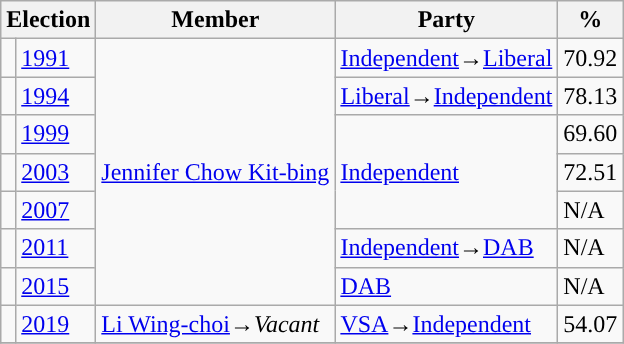<table class="wikitable">
<tr>
<th colspan="2">Election</th>
<th>Member</th>
<th>Party</th>
<th>%</th>
</tr>
<tr>
<td style="background-color: "></td>
<td><a href='#'>1991</a></td>
<td rowspan=7><a href='#'>Jennifer Chow Kit-bing</a></td>
<td><a href='#'>Independent</a>→<a href='#'>Liberal</a></td>
<td>70.92</td>
</tr>
<tr>
<td style="background-color: "></td>
<td><a href='#'>1994</a></td>
<td><a href='#'>Liberal</a>→<a href='#'>Independent</a></td>
<td>78.13</td>
</tr>
<tr>
<td style="background-color: "></td>
<td><a href='#'>1999</a></td>
<td rowspan=3><a href='#'>Independent</a></td>
<td>69.60</td>
</tr>
<tr>
<td style="background-color: "></td>
<td><a href='#'>2003</a></td>
<td>72.51</td>
</tr>
<tr>
<td style="background-color: "></td>
<td><a href='#'>2007</a></td>
<td>N/A</td>
</tr>
<tr>
<td style="background-color: "></td>
<td><a href='#'>2011</a></td>
<td><a href='#'>Independent</a>→<a href='#'>DAB</a></td>
<td>N/A</td>
</tr>
<tr>
<td style="background-color: "></td>
<td><a href='#'>2015</a></td>
<td><a href='#'>DAB</a></td>
<td>N/A</td>
</tr>
<tr>
<td style="background-color: "></td>
<td><a href='#'>2019</a></td>
<td><a href='#'>Li Wing-choi</a>→<em>Vacant</em></td>
<td><a href='#'>VSA</a>→<a href='#'>Independent</a></td>
<td>54.07</td>
</tr>
<tr>
</tr>
</table>
